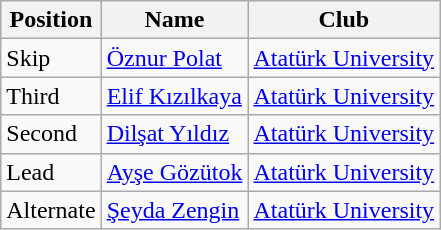<table class="wikitable sortable">
<tr>
<th>Position</th>
<th>Name</th>
<th>Club</th>
</tr>
<tr>
<td>Skip</td>
<td><a href='#'>Öznur Polat</a></td>
<td><a href='#'>Atatürk University</a></td>
</tr>
<tr>
<td>Third</td>
<td><a href='#'>Elif Kızılkaya</a></td>
<td><a href='#'>Atatürk University</a></td>
</tr>
<tr>
<td>Second</td>
<td><a href='#'>Dilşat Yıldız</a></td>
<td><a href='#'>Atatürk University</a></td>
</tr>
<tr>
<td>Lead</td>
<td><a href='#'>Ayşe Gözütok</a></td>
<td><a href='#'>Atatürk University</a></td>
</tr>
<tr>
<td>Alternate</td>
<td><a href='#'>Şeyda Zengin</a></td>
<td><a href='#'>Atatürk University</a></td>
</tr>
</table>
